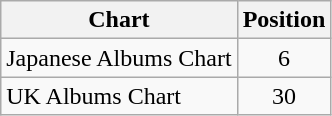<table class="wikitable" style="text-align:center;">
<tr>
<th>Chart</th>
<th>Position</th>
</tr>
<tr>
<td align="left">Japanese Albums Chart</td>
<td>6</td>
</tr>
<tr>
<td align="left">UK Albums Chart</td>
<td>30</td>
</tr>
</table>
